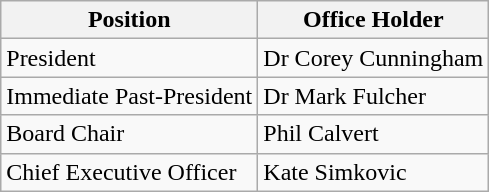<table class="wikitable">
<tr>
<th>Position</th>
<th>Office Holder</th>
</tr>
<tr>
<td>President</td>
<td>Dr Corey Cunningham</td>
</tr>
<tr>
<td>Immediate Past-President</td>
<td>Dr Mark Fulcher</td>
</tr>
<tr>
<td>Board Chair</td>
<td>Phil Calvert</td>
</tr>
<tr>
<td>Chief Executive Officer</td>
<td>Kate Simkovic</td>
</tr>
</table>
